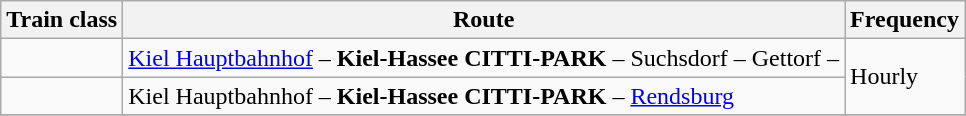<table class="wikitable">
<tr>
<th>Train class</th>
<th>Route</th>
<th>Frequency</th>
</tr>
<tr>
<td></td>
<td><a href='#'>Kiel Hauptbahnhof</a> – <strong>Kiel-Hassee CITTI-PARK</strong> – Suchsdorf – Gettorf – </td>
<td rowspan=2>Hourly</td>
</tr>
<tr>
<td></td>
<td>Kiel Hauptbahnhof – <strong>Kiel-Hassee CITTI-PARK</strong> –  <a href='#'>Rendsburg</a></td>
</tr>
<tr>
</tr>
</table>
